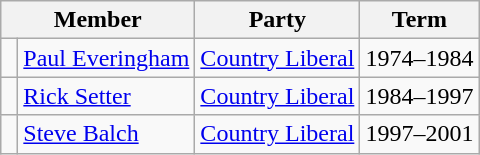<table class="wikitable">
<tr>
<th colspan="2">Member</th>
<th>Party</th>
<th>Term</th>
</tr>
<tr>
<td> </td>
<td><a href='#'>Paul Everingham</a></td>
<td><a href='#'>Country Liberal</a></td>
<td>1974–1984</td>
</tr>
<tr>
<td> </td>
<td><a href='#'>Rick Setter</a></td>
<td><a href='#'>Country Liberal</a></td>
<td>1984–1997</td>
</tr>
<tr>
<td> </td>
<td><a href='#'>Steve Balch</a></td>
<td><a href='#'>Country Liberal</a></td>
<td>1997–2001</td>
</tr>
</table>
